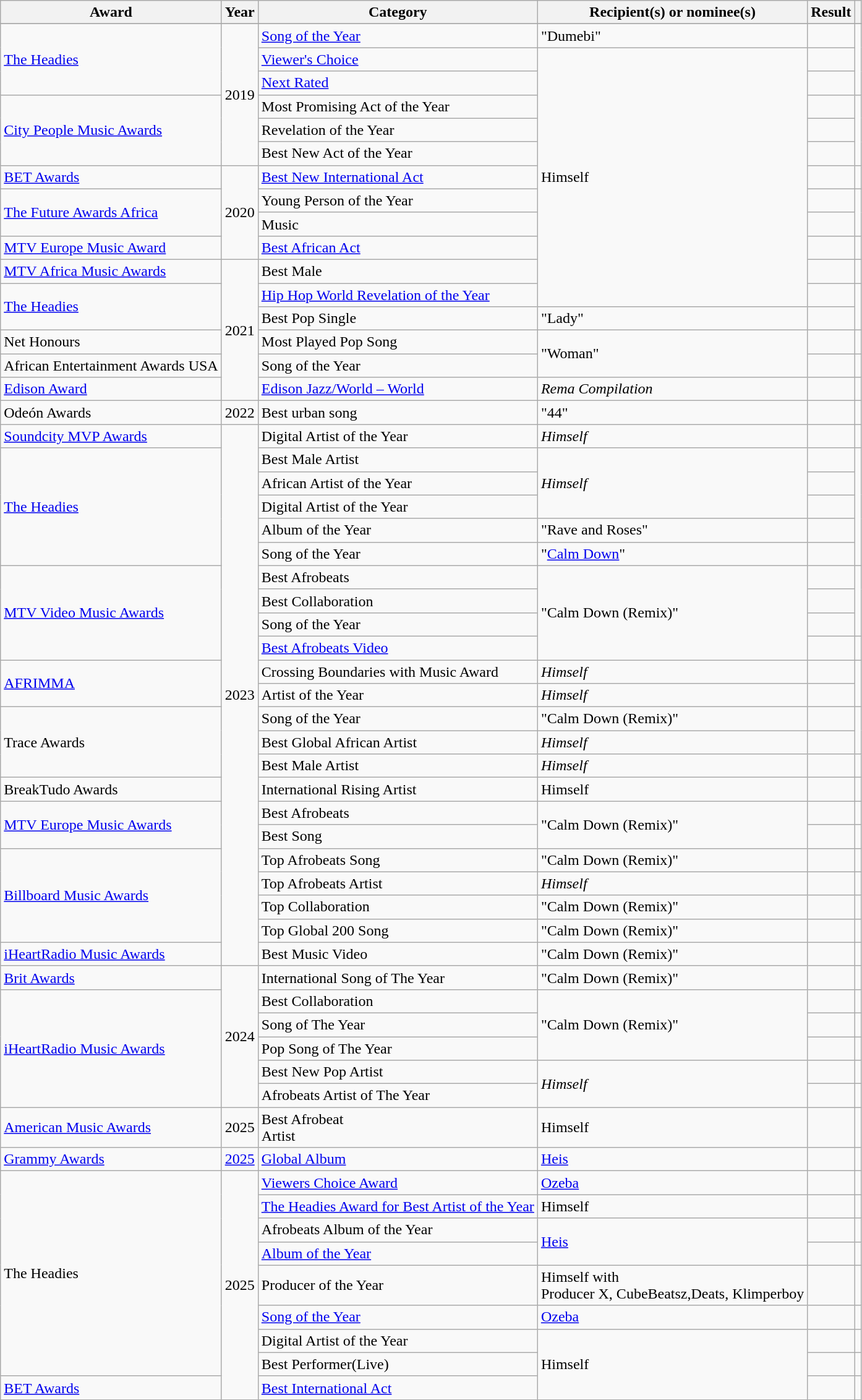<table class="wikitable sortable plainrowheaders">
<tr>
<th scope="col">Award</th>
<th scope="col">Year</th>
<th scope="col">Category</th>
<th scope="col">Recipient(s) or nominee(s)</th>
<th scope="col">Result</th>
<th scope="col" class="unsortable"></th>
</tr>
<tr>
</tr>
<tr>
<td rowspan="3"><a href='#'>The Headies</a></td>
<td rowspan="6">2019</td>
<td><a href='#'>Song of the Year</a></td>
<td>"Dumebi"</td>
<td></td>
<td rowspan="3"></td>
</tr>
<tr>
<td><a href='#'>Viewer's Choice</a></td>
<td rowspan="11">Himself</td>
<td></td>
</tr>
<tr>
<td><a href='#'>Next Rated</a></td>
<td></td>
</tr>
<tr>
<td rowspan="3"><a href='#'>City People Music Awards</a></td>
<td>Most Promising Act of the Year</td>
<td></td>
<td rowspan="3"></td>
</tr>
<tr>
<td>Revelation of the Year</td>
<td></td>
</tr>
<tr>
<td>Best New Act of the Year</td>
<td></td>
</tr>
<tr>
<td><a href='#'>BET Awards</a></td>
<td rowspan="4">2020</td>
<td><a href='#'>Best New International Act</a></td>
<td></td>
<td></td>
</tr>
<tr>
<td rowspan="2"><a href='#'>The Future Awards Africa</a></td>
<td>Young Person of the Year</td>
<td></td>
<td rowspan="2"></td>
</tr>
<tr>
<td>Music</td>
<td></td>
</tr>
<tr>
<td><a href='#'>MTV Europe Music Award</a></td>
<td><a href='#'>Best African Act</a></td>
<td></td>
<td></td>
</tr>
<tr>
<td><a href='#'>MTV Africa Music Awards</a></td>
<td rowspan="6">2021</td>
<td>Best Male</td>
<td></td>
<td></td>
</tr>
<tr>
<td rowspan="2"><a href='#'>The Headies</a></td>
<td><a href='#'>Hip Hop World Revelation of the Year</a></td>
<td></td>
<td rowspan="2"></td>
</tr>
<tr>
<td>Best Pop Single</td>
<td>"Lady"</td>
<td></td>
</tr>
<tr>
<td>Net Honours</td>
<td>Most Played Pop Song</td>
<td rowspan="2">"Woman"</td>
<td></td>
<td></td>
</tr>
<tr>
<td>African Entertainment Awards USA</td>
<td>Song of the Year</td>
<td></td>
<td></td>
</tr>
<tr>
<td><a href='#'>Edison Award</a></td>
<td><a href='#'>Edison Jazz/World – World</a></td>
<td><em>Rema Compilation</em></td>
<td></td>
<td></td>
</tr>
<tr>
<td>Odeón Awards </td>
<td>2022</td>
<td>Best urban song</td>
<td>"44"<br></td>
<td></td>
<td></td>
</tr>
<tr>
<td><a href='#'>Soundcity MVP Awards</a></td>
<td rowspan="23">2023</td>
<td>Digital Artist of the Year</td>
<td><em>Himself</em></td>
<td></td>
<td></td>
</tr>
<tr>
<td rowspan="5"><a href='#'>The Headies</a></td>
<td>Best Male Artist</td>
<td rowspan="3"><em>Himself</em></td>
<td></td>
<td rowspan="5"></td>
</tr>
<tr>
<td>African Artist of the Year</td>
<td></td>
</tr>
<tr>
<td>Digital Artist of the Year</td>
<td></td>
</tr>
<tr>
<td>Album of the Year</td>
<td>"Rave and Roses"</td>
<td></td>
</tr>
<tr>
<td>Song of the Year</td>
<td>"<a href='#'>Calm Down</a>"</td>
<td></td>
</tr>
<tr>
<td rowspan="4"><a href='#'>MTV Video Music Awards</a></td>
<td>Best Afrobeats</td>
<td rowspan="4">"Calm Down (Remix)" <br></td>
<td></td>
<td rowspan="3"></td>
</tr>
<tr>
<td>Best Collaboration</td>
<td></td>
</tr>
<tr>
<td>Song of the Year</td>
<td></td>
</tr>
<tr>
<td><a href='#'>Best Afrobeats Video</a></td>
<td></td>
<td></td>
</tr>
<tr>
<td rowspan="2"><a href='#'>AFRIMMA</a></td>
<td>Crossing Boundaries with Music Award</td>
<td><em>Himself</em></td>
<td></td>
<td rowspan="2"></td>
</tr>
<tr>
<td>Artist of the Year</td>
<td><em>Himself</em></td>
<td></td>
</tr>
<tr>
<td rowspan="3">Trace Awards</td>
<td>Song of the Year</td>
<td>"Calm Down (Remix)" <br></td>
<td></td>
<td rowspan="2"></td>
</tr>
<tr>
<td>Best Global African Artist</td>
<td><em>Himself</em></td>
<td></td>
</tr>
<tr>
<td>Best Male Artist</td>
<td><em>Himself</em></td>
<td></td>
<td></td>
</tr>
<tr>
<td>BreakTudo Awards</td>
<td>International Rising Artist</td>
<td>Himself</td>
<td></td>
<td></td>
</tr>
<tr>
<td rowspan="2"><a href='#'>MTV Europe Music Awards</a></td>
<td>Best Afrobeats</td>
<td rowspan="2">"Calm Down (Remix)" <br></td>
<td></td>
<td></td>
</tr>
<tr>
<td>Best Song</td>
<td></td>
<td></td>
</tr>
<tr>
<td rowspan="4"><a href='#'>Billboard Music Awards</a></td>
<td>Top Afrobeats Song</td>
<td>"Calm Down (Remix)"<br></td>
<td></td>
<td></td>
</tr>
<tr>
<td>Top Afrobeats Artist</td>
<td><em>Himself</em></td>
<td></td>
<td></td>
</tr>
<tr>
<td>Top Collaboration</td>
<td>"Calm Down (Remix)" <br></td>
<td></td>
<td></td>
</tr>
<tr>
<td>Top Global 200 Song</td>
<td>"Calm Down (Remix)"<br></td>
<td></td>
<td></td>
</tr>
<tr>
<td><a href='#'>iHeartRadio Music Awards</a></td>
<td>Best Music Video</td>
<td>"Calm Down (Remix)"<br></td>
<td></td>
<td></td>
</tr>
<tr>
<td><a href='#'>Brit Awards</a></td>
<td rowspan="6">2024</td>
<td>International Song of The Year</td>
<td>"Calm Down (Remix)"<br></td>
<td></td>
<td></td>
</tr>
<tr>
<td rowspan="5"><a href='#'>iHeartRadio Music Awards</a></td>
<td>Best Collaboration</td>
<td rowspan="3">"Calm Down (Remix)"<br></td>
<td></td>
<td></td>
</tr>
<tr>
<td>Song of The Year</td>
<td></td>
<td></td>
</tr>
<tr>
<td>Pop Song of The Year</td>
<td></td>
<td></td>
</tr>
<tr>
<td>Best New Pop Artist</td>
<td rowspan="2"><em>Himself</em></td>
<td></td>
<td></td>
</tr>
<tr>
<td>Afrobeats Artist of The Year</td>
<td></td>
<td></td>
</tr>
<tr>
<td><a href='#'>American Music Awards</a></td>
<td>2025</td>
<td>Best Afrobeat<br>Artist</td>
<td>Himself</td>
<td></td>
<td></td>
</tr>
<tr>
<td><a href='#'>Grammy Awards</a></td>
<td><a href='#'>2025</a></td>
<td><a href='#'>Global Album</a></td>
<td><a href='#'>Heis</a></td>
<td></td>
<td></td>
</tr>
<tr>
<td rowspan="8">The Headies</td>
<td rowspan="9">2025</td>
<td><a href='#'>Viewers Choice Award</a></td>
<td><a href='#'>Ozeba</a></td>
<td></td>
<td></td>
</tr>
<tr>
<td><a href='#'>The Headies Award for Best Artist of the Year</a></td>
<td>Himself</td>
<td></td>
<td></td>
</tr>
<tr>
<td>Afrobeats Album of the Year</td>
<td rowspan="2"><a href='#'>Heis</a></td>
<td></td>
<td></td>
</tr>
<tr>
<td><a href='#'>Album of the Year</a></td>
<td></td>
<td></td>
</tr>
<tr>
<td>Producer of the Year</td>
<td>Himself with<br>Producer  X, CubeBeatsz,Deats,
Klimperboy</td>
<td></td>
<td></td>
</tr>
<tr>
<td><a href='#'>Song of the Year</a></td>
<td><a href='#'>Ozeba</a></td>
<td></td>
<td></td>
</tr>
<tr>
<td>Digital Artist of the Year</td>
<td rowspan="3">Himself</td>
<td></td>
<td></td>
</tr>
<tr>
<td>Best Performer(Live)</td>
<td></td>
<td></td>
</tr>
<tr>
<td><a href='#'>BET Awards</a></td>
<td><a href='#'>Best International Act</a></td>
<td></td>
<td></td>
</tr>
</table>
